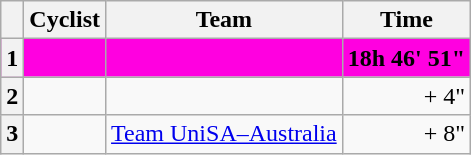<table class="wikitable">
<tr>
<th></th>
<th>Cyclist</th>
<th>Team</th>
<th>Time</th>
</tr>
<tr bgcolor="offwhite">
<th>1</th>
<td><strong></strong></td>
<td><strong></strong></td>
<td align="right"><strong>18h 46' 51"</strong></td>
</tr>
<tr>
<th>2</th>
<td></td>
<td></td>
<td align="right">+ 4"</td>
</tr>
<tr>
<th>3</th>
<td></td>
<td><a href='#'>Team UniSA–Australia</a></td>
<td align="right">+ 8"</td>
</tr>
</table>
